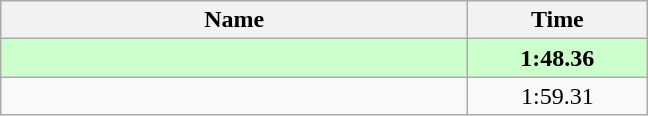<table class="wikitable" style="text-align:center;">
<tr>
<th style="width:19em">Name</th>
<th style="width:7em">Time</th>
</tr>
<tr bgcolor=ccffcc>
<td align=left><strong></strong></td>
<td><strong>1:48.36</strong></td>
</tr>
<tr>
<td align=left></td>
<td>1:59.31</td>
</tr>
</table>
